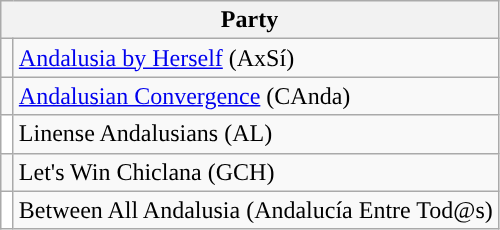<table class="wikitable" style="text-align:left;">
<tr>
<th colspan="2">Party</th>
</tr>
<tr>
<td width="1"></td>
<td><a href='#'>Andalusia by Herself</a> (AxSí)</td>
</tr>
<tr>
<td></td>
<td><a href='#'>Andalusian Convergence</a> (CAnda)</td>
</tr>
<tr>
<td bgcolor="white"></td>
<td>Linense Andalusians (AL)</td>
</tr>
<tr>
<td></td>
<td>Let's Win Chiclana (GCH)</td>
</tr>
<tr>
<td bgcolor="white"></td>
<td>Between All Andalusia (Andalucía Entre Tod@s)</td>
</tr>
</table>
